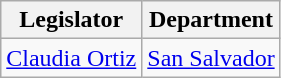<table class="wikitable">
<tr>
<th>Legislator</th>
<th>Department</th>
</tr>
<tr>
<td><a href='#'>Claudia Ortiz</a></td>
<td><a href='#'>San Salvador</a></td>
</tr>
</table>
